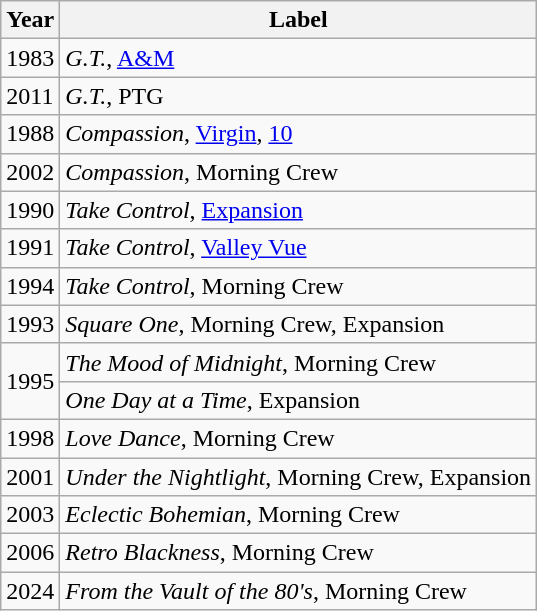<table class="wikitable sortable">
<tr>
<th>Year</th>
<th>Label</th>
</tr>
<tr>
<td>1983</td>
<td><em>G.T.</em>, <a href='#'>A&M</a></td>
</tr>
<tr>
<td>2011</td>
<td><em>G.T.</em>, PTG</td>
</tr>
<tr>
<td>1988</td>
<td><em>Compassion</em>, <a href='#'>Virgin</a>, <a href='#'>10</a></td>
</tr>
<tr>
<td>2002</td>
<td><em>Compassion</em>, Morning Crew</td>
</tr>
<tr>
<td>1990</td>
<td><em>Take Control</em>, <a href='#'>Expansion</a></td>
</tr>
<tr>
<td>1991</td>
<td><em>Take Control</em>, <a href='#'>Valley Vue</a></td>
</tr>
<tr>
<td>1994</td>
<td><em>Take Control</em>, Morning Crew</td>
</tr>
<tr>
<td>1993</td>
<td><em>Square One</em>, Morning Crew, Expansion</td>
</tr>
<tr>
<td rowspan="2">1995</td>
<td><em>The Mood of Midnight</em>, Morning Crew</td>
</tr>
<tr>
<td><em>One Day at a Time</em>, Expansion</td>
</tr>
<tr>
<td>1998</td>
<td><em>Love Dance</em>, Morning Crew</td>
</tr>
<tr>
<td>2001</td>
<td><em>Under the Nightlight</em>, Morning Crew, Expansion</td>
</tr>
<tr>
<td>2003</td>
<td><em>Eclectic Bohemian</em>, Morning Crew</td>
</tr>
<tr>
<td>2006</td>
<td><em>Retro Blackness</em>, Morning Crew</td>
</tr>
<tr>
<td>2024</td>
<td><em>From the Vault of the 80's</em>, Morning Crew</td>
</tr>
</table>
